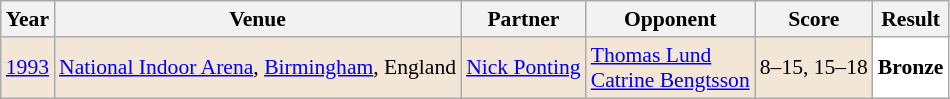<table class="sortable wikitable" style="font-size: 90%;">
<tr>
<th>Year</th>
<th>Venue</th>
<th>Partner</th>
<th>Opponent</th>
<th>Score</th>
<th>Result</th>
</tr>
<tr style="background:#F3E6D7">
<td align="center"><a href='#'>1993</a></td>
<td align="left"><a href='#'>National Indoor Arena</a>, <a href='#'>Birmingham</a>, England</td>
<td align="left"> <a href='#'>Nick Ponting</a></td>
<td align="left"> <a href='#'>Thomas Lund</a><br> <a href='#'>Catrine Bengtsson</a></td>
<td align="left">8–15, 15–18</td>
<td style="text-align:left; background:white"> <strong>Bronze</strong></td>
</tr>
</table>
